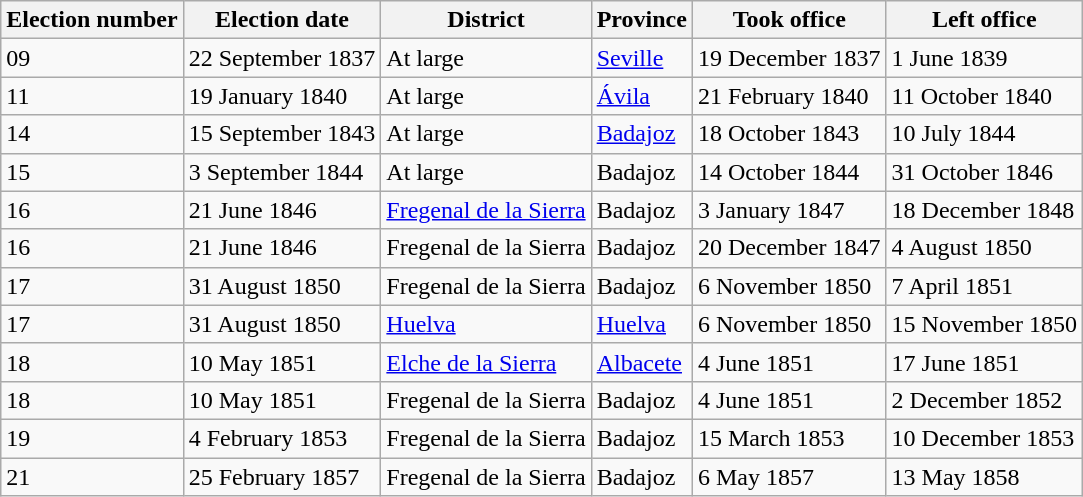<table class=wikitable>
<tr>
<th>Election number</th>
<th>Election date</th>
<th>District</th>
<th>Province</th>
<th>Took office</th>
<th>Left office</th>
</tr>
<tr>
<td>09</td>
<td>22 September 1837</td>
<td>At large</td>
<td><a href='#'>Seville</a></td>
<td>19 December 1837</td>
<td>1 June 1839</td>
</tr>
<tr>
<td>11</td>
<td>19 January 1840</td>
<td>At large</td>
<td><a href='#'>Ávila</a></td>
<td>21 February 1840</td>
<td>11 October 1840</td>
</tr>
<tr>
<td>14</td>
<td>15 September 1843</td>
<td>At large</td>
<td><a href='#'>Badajoz</a></td>
<td>18 October 1843</td>
<td>10 July 1844</td>
</tr>
<tr>
<td>15</td>
<td>3 September 1844</td>
<td>At large</td>
<td>Badajoz</td>
<td>14 October 1844</td>
<td>31 October 1846</td>
</tr>
<tr>
<td>16</td>
<td>21 June 1846</td>
<td><a href='#'>Fregenal de la Sierra</a></td>
<td>Badajoz</td>
<td>3 January 1847</td>
<td>18 December 1848</td>
</tr>
<tr>
<td>16</td>
<td>21 June 1846</td>
<td>Fregenal de la Sierra</td>
<td>Badajoz</td>
<td>20 December 1847</td>
<td>4 August 1850</td>
</tr>
<tr>
<td>17</td>
<td>31 August 1850</td>
<td>Fregenal de la Sierra</td>
<td>Badajoz</td>
<td>6 November 1850</td>
<td>7 April 1851</td>
</tr>
<tr>
<td>17</td>
<td>31 August 1850</td>
<td><a href='#'>Huelva</a></td>
<td><a href='#'>Huelva</a></td>
<td>6 November 1850</td>
<td>15 November 1850</td>
</tr>
<tr>
<td>18</td>
<td>10 May 1851</td>
<td><a href='#'>Elche de la Sierra</a></td>
<td><a href='#'>Albacete</a></td>
<td>4 June 1851</td>
<td>17 June 1851</td>
</tr>
<tr>
<td>18</td>
<td>10 May 1851</td>
<td>Fregenal de la Sierra</td>
<td>Badajoz</td>
<td>4 June 1851</td>
<td>2 December 1852</td>
</tr>
<tr>
<td>19</td>
<td>4 February 1853</td>
<td>Fregenal de la Sierra</td>
<td>Badajoz</td>
<td>15 March 1853</td>
<td>10 December 1853</td>
</tr>
<tr>
<td>21</td>
<td>25 February 1857</td>
<td>Fregenal de la Sierra</td>
<td>Badajoz</td>
<td>6 May 1857</td>
<td>13 May 1858</td>
</tr>
</table>
